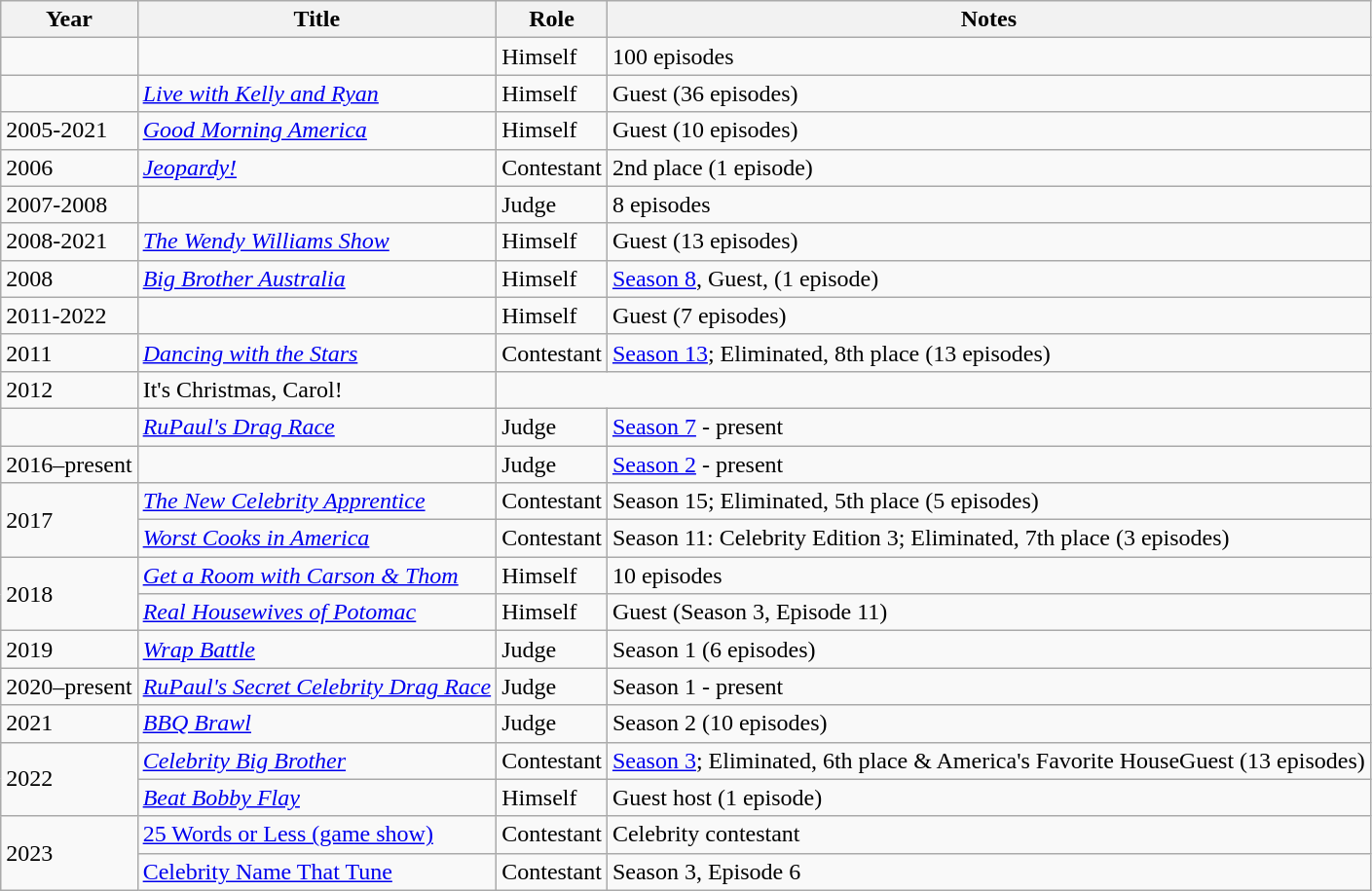<table class="wikitable sortable">
<tr>
<th>Year</th>
<th>Title</th>
<th>Role</th>
<th class="unsortable">Notes</th>
</tr>
<tr>
<td></td>
<td></td>
<td>Himself</td>
<td>100 episodes</td>
</tr>
<tr>
<td></td>
<td><em><a href='#'>Live with Kelly and Ryan</a></em></td>
<td>Himself</td>
<td>Guest (36 episodes)</td>
</tr>
<tr>
<td>2005-2021</td>
<td><em><a href='#'>Good Morning America</a></em></td>
<td>Himself</td>
<td>Guest (10 episodes)</td>
</tr>
<tr>
<td>2006</td>
<td><em><a href='#'>Jeopardy!</a></em></td>
<td>Contestant</td>
<td>2nd place (1 episode)</td>
</tr>
<tr>
<td>2007-2008</td>
<td></td>
<td>Judge</td>
<td>8 episodes</td>
</tr>
<tr>
<td>2008-2021</td>
<td><em><a href='#'>The Wendy Williams Show</a></em></td>
<td>Himself</td>
<td>Guest (13 episodes)</td>
</tr>
<tr>
<td>2008</td>
<td><em><a href='#'>Big Brother Australia</a></em></td>
<td>Himself</td>
<td><a href='#'>Season 8</a>, Guest, (1 episode)</td>
</tr>
<tr>
<td>2011-2022</td>
<td></td>
<td>Himself</td>
<td>Guest (7 episodes)</td>
</tr>
<tr>
<td>2011</td>
<td><em><a href='#'>Dancing with the Stars</a></em></td>
<td>Contestant</td>
<td><a href='#'>Season 13</a>; Eliminated, 8th place (13 episodes)</td>
</tr>
<tr>
<td>2012</td>
<td>It's Christmas, Carol!</td>
</tr>
<tr>
<td></td>
<td><em><a href='#'>RuPaul's Drag Race</a></em></td>
<td>Judge</td>
<td><a href='#'>Season 7</a> - present</td>
</tr>
<tr>
<td>2016–present</td>
<td></td>
<td>Judge</td>
<td><a href='#'>Season 2</a> - present</td>
</tr>
<tr>
<td rowspan="2">2017</td>
<td><em><a href='#'>The New Celebrity Apprentice</a></em></td>
<td>Contestant</td>
<td>Season 15; Eliminated, 5th place (5 episodes)</td>
</tr>
<tr>
<td><em><a href='#'>Worst Cooks in America</a></em></td>
<td>Contestant</td>
<td>Season 11: Celebrity Edition 3; Eliminated, 7th place (3 episodes)</td>
</tr>
<tr>
<td rowspan="2">2018</td>
<td><em><a href='#'>Get a Room with Carson & Thom</a></em></td>
<td>Himself</td>
<td>10 episodes</td>
</tr>
<tr>
<td><em><a href='#'>Real Housewives of Potomac</a></em></td>
<td>Himself</td>
<td>Guest (Season 3, Episode 11)</td>
</tr>
<tr>
<td>2019</td>
<td><em><a href='#'>Wrap Battle</a></em></td>
<td>Judge</td>
<td>Season 1 (6 episodes)</td>
</tr>
<tr>
<td>2020–present</td>
<td><em><a href='#'>RuPaul's Secret Celebrity Drag Race</a></em></td>
<td>Judge</td>
<td>Season 1 - present</td>
</tr>
<tr>
<td>2021</td>
<td><em><a href='#'>BBQ Brawl</a></em></td>
<td>Judge</td>
<td>Season 2 (10 episodes)</td>
</tr>
<tr>
<td rowspan="2">2022</td>
<td><em><a href='#'>Celebrity Big Brother</a></em></td>
<td>Contestant</td>
<td><a href='#'>Season 3</a>; Eliminated, 6th place & America's Favorite HouseGuest (13 episodes)</td>
</tr>
<tr>
<td><em><a href='#'>Beat Bobby Flay</a></em></td>
<td>Himself</td>
<td>Guest host (1 episode)</td>
</tr>
<tr>
<td rowspan="2">2023</td>
<td><a href='#'>25 Words or Less (game show)</a></td>
<td>Contestant</td>
<td>Celebrity contestant</td>
</tr>
<tr>
<td><a href='#'>Celebrity Name That Tune</a></td>
<td>Contestant</td>
<td>Season 3, Episode 6</td>
</tr>
</table>
